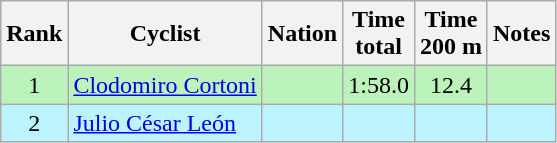<table class="wikitable sortable" style="text-align:center">
<tr>
<th>Rank</th>
<th>Cyclist</th>
<th>Nation</th>
<th>Time<br>total</th>
<th>Time<br>200 m</th>
<th>Notes</th>
</tr>
<tr bgcolor=bbf3bb>
<td>1</td>
<td align=left><a href='#'>Clodomiro Cortoni</a></td>
<td align=left></td>
<td>1:58.0</td>
<td>12.4</td>
<td></td>
</tr>
<tr bgcolor=bbf3ff>
<td>2</td>
<td align=left><a href='#'>Julio César León</a></td>
<td align=left></td>
<td></td>
<td></td>
<td></td>
</tr>
</table>
